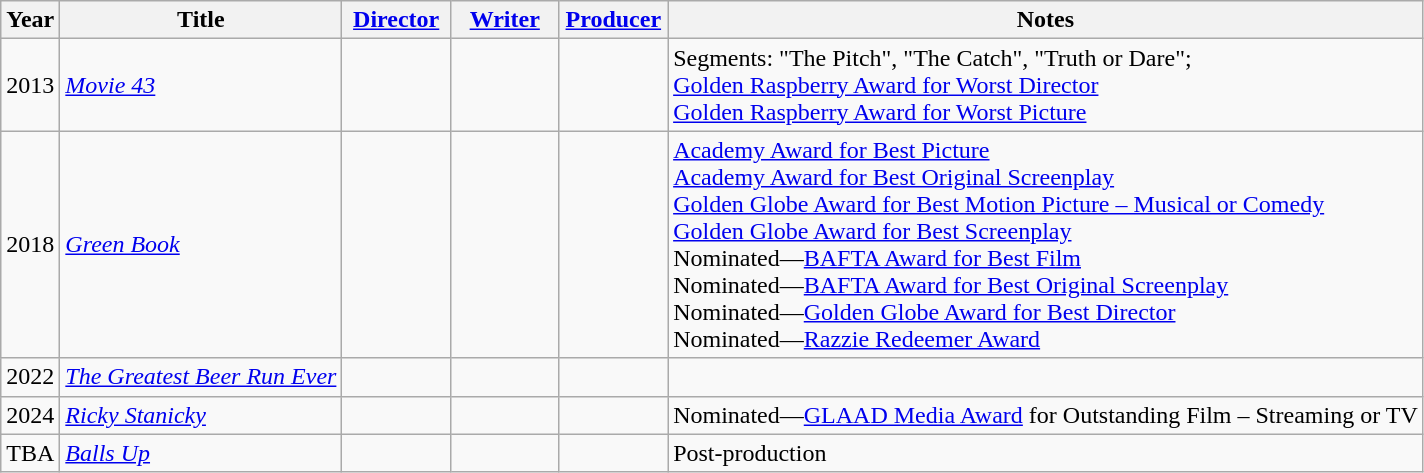<table class="wikitable sortable">
<tr>
<th>Year</th>
<th>Title</th>
<th width="65"><a href='#'>Director</a></th>
<th width="65"><a href='#'>Writer</a></th>
<th width="65"><a href='#'>Producer</a></th>
<th>Notes</th>
</tr>
<tr>
<td>2013</td>
<td><em><a href='#'>Movie 43</a></em></td>
<td></td>
<td></td>
<td></td>
<td>Segments: "The Pitch", "The Catch", "Truth or Dare";<br><a href='#'>Golden Raspberry Award for Worst Director</a><br><a href='#'>Golden Raspberry Award for Worst Picture</a></td>
</tr>
<tr>
<td>2018</td>
<td><em><a href='#'>Green Book</a></em></td>
<td></td>
<td></td>
<td></td>
<td><a href='#'>Academy Award for Best Picture</a><br><a href='#'>Academy Award for Best Original Screenplay</a><br><a href='#'>Golden Globe Award for Best Motion Picture – Musical or Comedy</a><br><a href='#'>Golden Globe Award for Best Screenplay</a><br>Nominated—<a href='#'>BAFTA Award for Best Film</a><br>Nominated—<a href='#'>BAFTA Award for Best Original Screenplay</a><br>Nominated—<a href='#'>Golden Globe Award for Best Director</a><br>Nominated—<a href='#'>Razzie Redeemer Award</a></td>
</tr>
<tr>
<td>2022</td>
<td><em><a href='#'>The Greatest Beer Run Ever</a></em></td>
<td></td>
<td></td>
<td></td>
<td></td>
</tr>
<tr>
<td>2024</td>
<td><em><a href='#'>Ricky Stanicky</a></em></td>
<td></td>
<td></td>
<td></td>
<td>Nominated—<a href='#'>GLAAD Media Award</a> for Outstanding Film – Streaming or TV</td>
</tr>
<tr>
<td>TBA</td>
<td><em><a href='#'>Balls Up</a></em></td>
<td></td>
<td></td>
<td></td>
<td>Post-production</td>
</tr>
</table>
